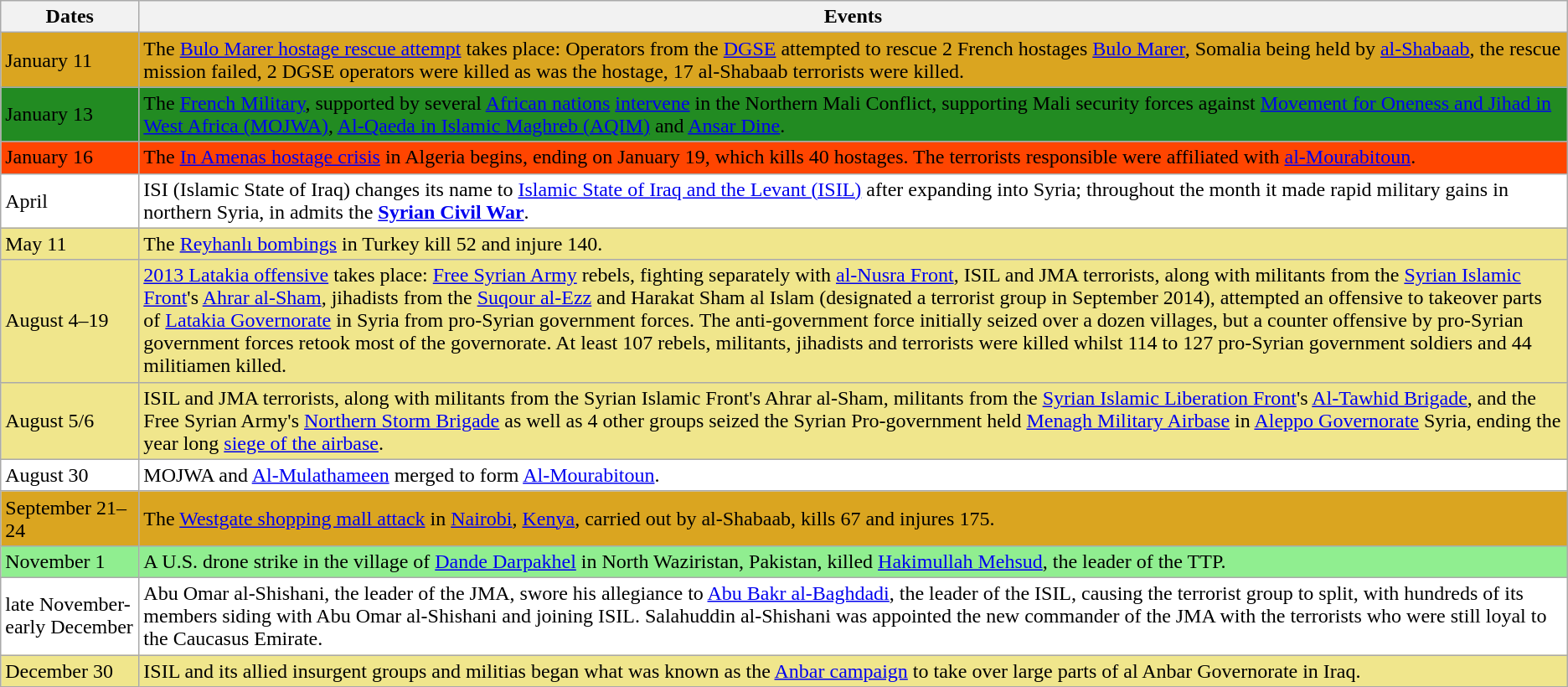<table class="wikitable">
<tr>
<th>Dates</th>
<th>Events</th>
</tr>
<tr style="background:goldenrod">
<td>January 11</td>
<td>The <a href='#'>Bulo Marer hostage rescue attempt</a> takes place: Operators from the <a href='#'>DGSE</a> attempted to rescue 2 French hostages <a href='#'>Bulo Marer</a>, Somalia being held by <a href='#'>al-Shabaab</a>, the rescue mission failed, 2 DGSE operators were killed as was the hostage, 17 al-Shabaab terrorists were killed.</td>
</tr>
<tr style="background:forestgreen">
<td>January 13</td>
<td>The <a href='#'>French Military</a>, supported by several <a href='#'>African nations</a> <a href='#'>intervene</a> in the Northern Mali Conflict, supporting Mali security forces against <a href='#'>Movement for Oneness and Jihad in West Africa (MOJWA)</a>, <a href='#'>Al-Qaeda in Islamic Maghreb (AQIM)</a> and <a href='#'>Ansar Dine</a>.</td>
</tr>
<tr style="background:orangered">
<td>January 16</td>
<td>The <a href='#'>In Amenas hostage crisis</a> in Algeria begins, ending on January 19, which kills 40 hostages. The terrorists responsible were affiliated with <a href='#'>al-Mourabitoun</a>.</td>
</tr>
<tr style="background:white">
<td>April</td>
<td>ISI (Islamic State of Iraq) changes its name to <a href='#'>Islamic State of Iraq and the Levant (ISIL)</a> after expanding into Syria; throughout the month it made rapid military gains in northern Syria, in admits the <strong><a href='#'>Syrian Civil War</a></strong>.</td>
</tr>
<tr style="background:khaki">
<td>May 11</td>
<td>The <a href='#'>Reyhanlı bombings</a> in Turkey kill 52 and injure 140.</td>
</tr>
<tr style="background:khaki">
<td>August 4–19</td>
<td><a href='#'>2013 Latakia offensive</a> takes place: <a href='#'>Free Syrian Army</a> rebels, fighting separately with <a href='#'>al-Nusra Front</a>, ISIL and JMA terrorists, along with militants from the <a href='#'>Syrian Islamic Front</a>'s <a href='#'>Ahrar al-Sham</a>, jihadists from the <a href='#'>Suqour al-Ezz</a> and Harakat Sham al Islam (designated a terrorist group in September 2014), attempted an offensive to takeover parts of <a href='#'>Latakia Governorate</a> in Syria from pro-Syrian government forces. The anti-government force initially seized over a dozen villages, but a counter offensive by pro-Syrian government forces retook most of the governorate. At least 107 rebels, militants, jihadists and terrorists were killed whilst 114 to 127 pro-Syrian government soldiers and 44 militiamen killed.</td>
</tr>
<tr style="background:khaki">
<td>August 5/6</td>
<td>ISIL and JMA terrorists, along with militants from the Syrian Islamic Front's Ahrar al-Sham, militants from the <a href='#'>Syrian Islamic Liberation Front</a>'s <a href='#'>Al-Tawhid Brigade</a>, and the Free Syrian Army's <a href='#'>Northern Storm Brigade</a> as well as 4 other groups seized the Syrian Pro-government held <a href='#'>Menagh Military Airbase</a> in <a href='#'>Aleppo Governorate</a> Syria, ending the year long <a href='#'>siege of the airbase</a>.</td>
</tr>
<tr style="background:white">
<td>August 30</td>
<td>MOJWA and <a href='#'>Al-Mulathameen</a> merged to form <a href='#'>Al-Mourabitoun</a>.</td>
</tr>
<tr style="background:goldenrod">
<td>September 21–24</td>
<td>The <a href='#'>Westgate shopping mall attack</a> in <a href='#'>Nairobi</a>, <a href='#'>Kenya</a>, carried out by al-Shabaab, kills 67 and injures 175.</td>
</tr>
<tr style="background:lightgreen">
<td>November 1</td>
<td>A U.S. drone strike in the village of <a href='#'>Dande Darpakhel</a> in North Waziristan, Pakistan, killed <a href='#'>Hakimullah Mehsud</a>, the leader of the TTP.</td>
</tr>
<tr style="background:white">
<td>late November-early December</td>
<td>Abu Omar al-Shishani, the leader of the JMA, swore his allegiance to <a href='#'>Abu Bakr al-Baghdadi</a>, the leader of the ISIL, causing the terrorist group to split, with hundreds of its members siding with Abu Omar al-Shishani and joining ISIL. Salahuddin al-Shishani was appointed the new commander of the JMA with the terrorists who were still loyal to the Caucasus Emirate.</td>
</tr>
<tr style="background:khaki">
<td>December 30</td>
<td>ISIL and its allied insurgent groups and militias began what was known as the <a href='#'>Anbar campaign</a> to take over large parts of al Anbar Governorate in Iraq.</td>
</tr>
</table>
